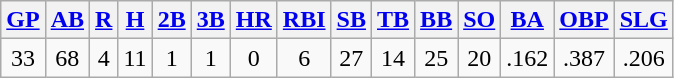<table class="wikitable">
<tr>
<th><a href='#'>GP</a></th>
<th><a href='#'>AB</a></th>
<th><a href='#'>R</a></th>
<th><a href='#'>H</a></th>
<th><a href='#'>2B</a></th>
<th><a href='#'>3B</a></th>
<th><a href='#'>HR</a></th>
<th><a href='#'>RBI</a></th>
<th><a href='#'>SB</a></th>
<th><a href='#'>TB</a></th>
<th><a href='#'>BB</a></th>
<th><a href='#'>SO</a></th>
<th><a href='#'>BA</a></th>
<th><a href='#'>OBP</a></th>
<th><a href='#'>SLG</a></th>
</tr>
<tr align=center>
<td>33</td>
<td>68</td>
<td>4</td>
<td>11</td>
<td>1</td>
<td>1</td>
<td>0</td>
<td>6</td>
<td>27</td>
<td>14</td>
<td>25</td>
<td>20</td>
<td>.162</td>
<td>.387</td>
<td>.206</td>
</tr>
</table>
